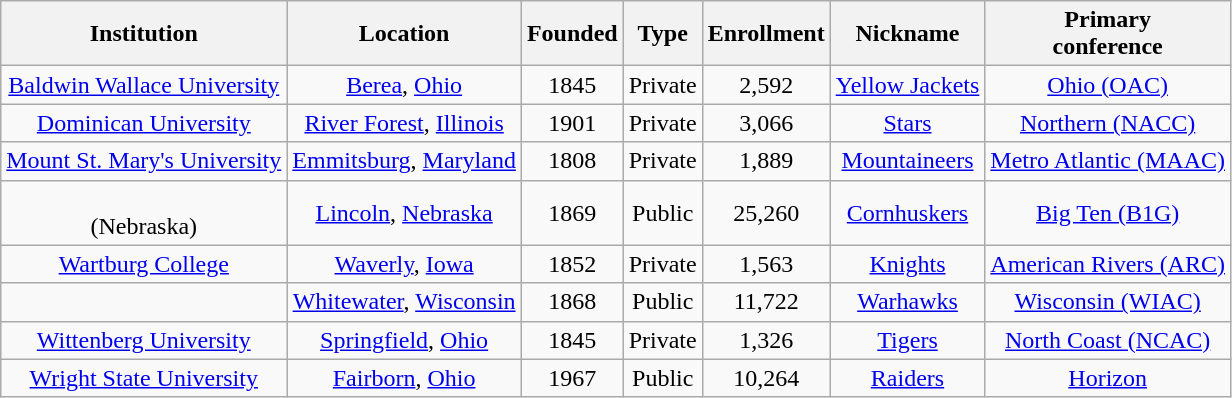<table class="wikitable sortable" style="text-align:center">
<tr>
<th>Institution</th>
<th>Location</th>
<th>Founded</th>
<th>Type</th>
<th>Enrollment</th>
<th>Nickname</th>
<th>Primary<br>conference</th>
</tr>
<tr>
<td><a href='#'>Baldwin Wallace University</a></td>
<td><a href='#'>Berea</a>, <a href='#'>Ohio</a></td>
<td>1845</td>
<td>Private</td>
<td>2,592</td>
<td><a href='#'>Yellow Jackets</a></td>
<td><a href='#'>Ohio (OAC)</a></td>
</tr>
<tr>
<td><a href='#'>Dominican University</a></td>
<td><a href='#'>River Forest</a>, <a href='#'>Illinois</a></td>
<td>1901</td>
<td>Private</td>
<td>3,066</td>
<td><a href='#'>Stars</a></td>
<td><a href='#'>Northern (NACC)</a></td>
</tr>
<tr>
<td><a href='#'>Mount St. Mary's University</a></td>
<td><a href='#'>Emmitsburg</a>, <a href='#'>Maryland</a></td>
<td>1808</td>
<td>Private</td>
<td>1,889</td>
<td><a href='#'>Mountaineers</a></td>
<td><a href='#'>Metro Atlantic (MAAC)</a></td>
</tr>
<tr>
<td><br>(Nebraska)</td>
<td><a href='#'>Lincoln</a>, <a href='#'>Nebraska</a></td>
<td>1869</td>
<td>Public</td>
<td>25,260</td>
<td><a href='#'>Cornhuskers</a></td>
<td><a href='#'>Big Ten (B1G)</a></td>
</tr>
<tr>
<td><a href='#'>Wartburg College</a></td>
<td><a href='#'>Waverly</a>, <a href='#'>Iowa</a></td>
<td>1852</td>
<td>Private</td>
<td>1,563</td>
<td><a href='#'>Knights</a></td>
<td><a href='#'>American Rivers (ARC)</a></td>
</tr>
<tr>
<td></td>
<td><a href='#'>Whitewater</a>, <a href='#'>Wisconsin</a></td>
<td>1868</td>
<td>Public</td>
<td>11,722</td>
<td><a href='#'>Warhawks</a></td>
<td><a href='#'>Wisconsin (WIAC)</a></td>
</tr>
<tr>
<td><a href='#'>Wittenberg University</a></td>
<td><a href='#'>Springfield</a>, <a href='#'>Ohio</a></td>
<td>1845</td>
<td>Private</td>
<td>1,326</td>
<td><a href='#'>Tigers</a></td>
<td><a href='#'>North Coast (NCAC)</a></td>
</tr>
<tr>
<td><a href='#'>Wright State University</a></td>
<td><a href='#'>Fairborn</a>, <a href='#'>Ohio</a></td>
<td>1967</td>
<td>Public</td>
<td>10,264</td>
<td><a href='#'>Raiders</a></td>
<td><a href='#'>Horizon</a></td>
</tr>
</table>
